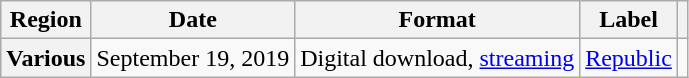<table class="wikitable plainrowheaders">
<tr>
<th>Region</th>
<th>Date</th>
<th>Format</th>
<th>Label</th>
<th></th>
</tr>
<tr>
<th scope="row">Various</th>
<td>September 19, 2019</td>
<td>Digital download, <a href='#'>streaming</a></td>
<td rowspan="2"><a href='#'>Republic</a></td>
<td></td>
</tr>
</table>
